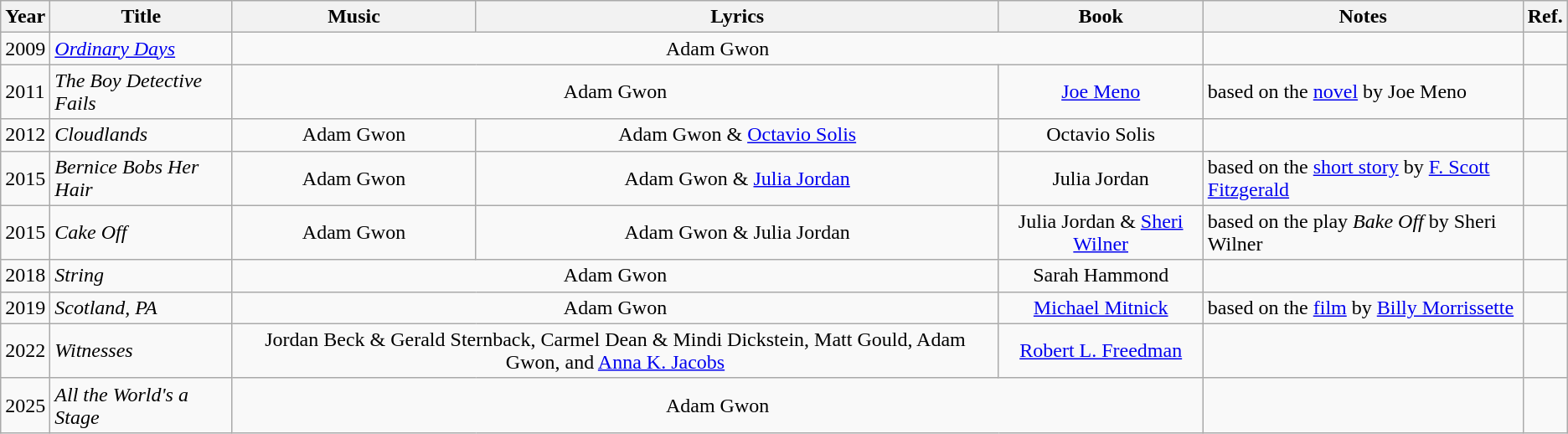<table class="wikitable">
<tr>
<th>Year</th>
<th>Title</th>
<th>Music</th>
<th>Lyrics</th>
<th>Book</th>
<th>Notes</th>
<th>Ref.</th>
</tr>
<tr>
<td>2009</td>
<td><em><a href='#'>Ordinary Days</a></em></td>
<td colspan="3" align="center">Adam Gwon</td>
<td></td>
<td align="center"></td>
</tr>
<tr>
<td>2011</td>
<td><em>The Boy Detective Fails</em></td>
<td colspan="2" align="center">Adam Gwon</td>
<td align="center"><a href='#'>Joe Meno</a></td>
<td>based on the <a href='#'>novel</a> by Joe Meno</td>
<td align="center"></td>
</tr>
<tr>
<td>2012</td>
<td><em>Cloudlands</em></td>
<td align="center">Adam Gwon</td>
<td align="center">Adam Gwon & <a href='#'>Octavio Solis</a></td>
<td align="center">Octavio Solis</td>
<td></td>
<td align="center"></td>
</tr>
<tr>
<td>2015</td>
<td><em>Bernice Bobs Her Hair</em></td>
<td align="center">Adam Gwon</td>
<td align="center">Adam Gwon & <a href='#'>Julia Jordan</a></td>
<td align="center">Julia Jordan</td>
<td>based on the <a href='#'>short story</a> by <a href='#'>F. Scott Fitzgerald</a></td>
<td align="center"></td>
</tr>
<tr>
<td>2015</td>
<td><em>Cake Off</em></td>
<td align="center">Adam Gwon</td>
<td align="center">Adam Gwon & Julia Jordan</td>
<td align="center">Julia Jordan & <a href='#'>Sheri Wilner</a></td>
<td>based on the play <em>Bake Off</em> by Sheri Wilner</td>
<td align="center"></td>
</tr>
<tr>
<td>2018</td>
<td><em>String</em></td>
<td colspan="2" align="center">Adam Gwon</td>
<td align="center">Sarah Hammond</td>
<td></td>
<td align="center"></td>
</tr>
<tr>
<td>2019</td>
<td><em>Scotland, PA</em></td>
<td colspan="2" align="center">Adam Gwon</td>
<td align="center"><a href='#'>Michael Mitnick</a></td>
<td>based on the <a href='#'>film</a> by <a href='#'>Billy Morrissette</a></td>
<td align="center"></td>
</tr>
<tr>
<td>2022</td>
<td><em>Witnesses</em></td>
<td colspan="2" align="center">Jordan Beck & Gerald Sternback, Carmel Dean & Mindi Dickstein, Matt Gould, Adam Gwon, and <a href='#'>Anna K. Jacobs</a></td>
<td align="center"><a href='#'>Robert L. Freedman</a></td>
<td></td>
<td align="center"></td>
</tr>
<tr>
<td>2025</td>
<td><em>All the World's a Stage</em></td>
<td colspan="3" align="center">Adam Gwon</td>
<td></td>
<td align="center"></td>
</tr>
</table>
